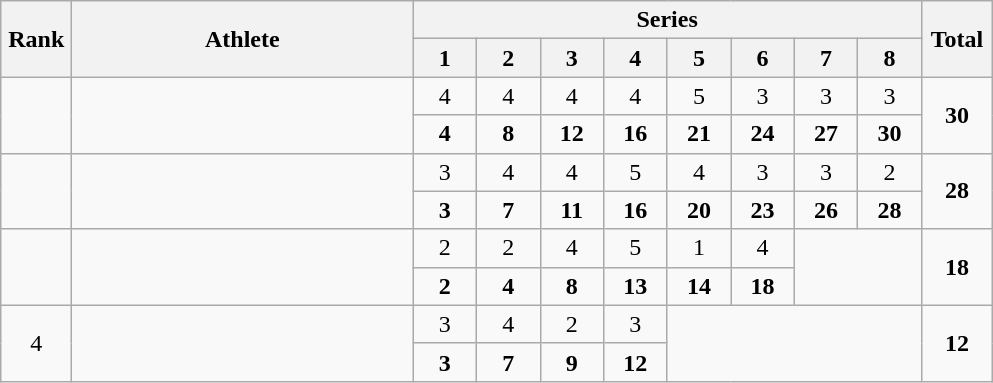<table class="wikitable" style="text-align:center">
<tr>
<th rowspan=2 width=40>Rank</th>
<th rowspan=2 width=220>Athlete</th>
<th colspan=8>Series</th>
<th rowspan=2 width=40>Total</th>
</tr>
<tr>
<th width=35>1</th>
<th width=35>2</th>
<th width=35>3</th>
<th width=35>4</th>
<th width=35>5</th>
<th width=35>6</th>
<th width=35>7</th>
<th width=35>8</th>
</tr>
<tr>
<td rowspan=2></td>
<td rowspan=2 align=left></td>
<td>4</td>
<td>4</td>
<td>4</td>
<td>4</td>
<td>5</td>
<td>3</td>
<td>3</td>
<td>3</td>
<td rowspan=2><strong>30</strong></td>
</tr>
<tr>
<td><strong>4</strong></td>
<td><strong>8</strong></td>
<td><strong>12</strong></td>
<td><strong>16</strong></td>
<td><strong>21</strong></td>
<td><strong>24</strong></td>
<td><strong>27</strong></td>
<td><strong>30</strong></td>
</tr>
<tr>
<td rowspan=2></td>
<td rowspan=2 align=left></td>
<td>3</td>
<td>4</td>
<td>4</td>
<td>5</td>
<td>4</td>
<td>3</td>
<td>3</td>
<td>2</td>
<td rowspan=2><strong>28</strong></td>
</tr>
<tr>
<td><strong>3</strong></td>
<td><strong>7</strong></td>
<td><strong>11</strong></td>
<td><strong>16</strong></td>
<td><strong>20</strong></td>
<td><strong>23</strong></td>
<td><strong>26</strong></td>
<td><strong>28</strong></td>
</tr>
<tr>
<td rowspan=2></td>
<td rowspan=2 align=left></td>
<td>2</td>
<td>2</td>
<td>4</td>
<td>5</td>
<td>1</td>
<td>4</td>
<td colspan="2" rowspan=2></td>
<td rowspan=2><strong>18</strong></td>
</tr>
<tr>
<td><strong>2</strong></td>
<td><strong>4</strong></td>
<td><strong>8</strong></td>
<td><strong>13</strong></td>
<td><strong>14</strong></td>
<td><strong>18</strong></td>
</tr>
<tr>
<td rowspan=2>4</td>
<td rowspan=2 align=left></td>
<td>3</td>
<td>4</td>
<td>2</td>
<td>3</td>
<td colspan=4 rowspan=2></td>
<td rowspan=2><strong>12</strong></td>
</tr>
<tr>
<td><strong>3</strong></td>
<td><strong>7</strong></td>
<td><strong>9</strong></td>
<td><strong>12</strong></td>
</tr>
</table>
